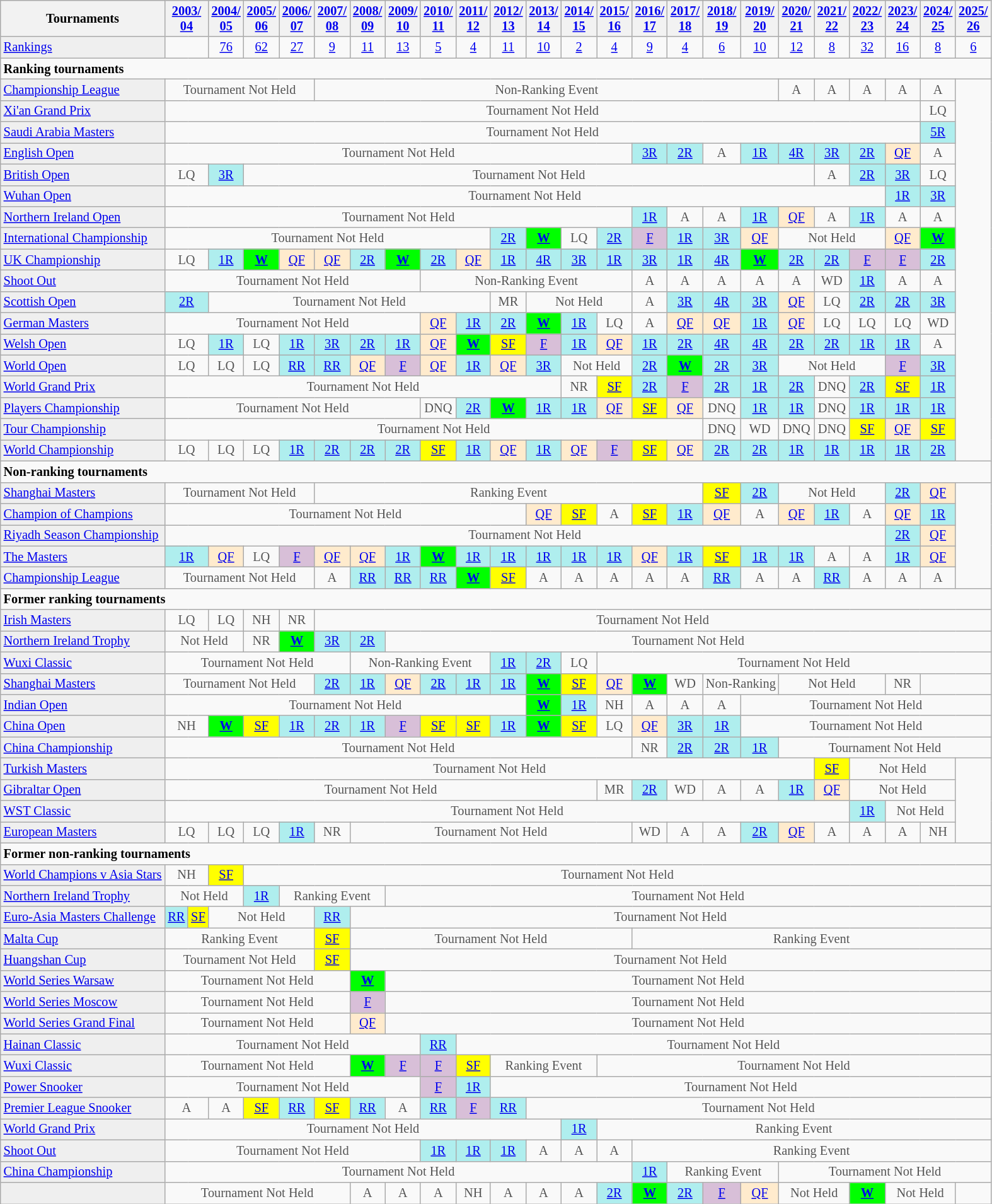<table class="wikitable" style="font-size:85%;">
<tr bgcolor="#efefef">
<th>Tournaments</th>
<th colspan="2"><a href='#'>2003/<br>04</a></th>
<th><a href='#'>2004/<br>05</a></th>
<th><a href='#'>2005/<br>06</a></th>
<th><a href='#'>2006/<br>07</a></th>
<th><a href='#'>2007/<br>08</a></th>
<th><a href='#'>2008/<br>09</a></th>
<th><a href='#'>2009/<br>10</a></th>
<th><a href='#'>2010/<br>11</a></th>
<th><a href='#'>2011/<br>12</a></th>
<th><a href='#'>2012/<br>13</a></th>
<th><a href='#'>2013/<br>14</a></th>
<th><a href='#'>2014/<br>15</a></th>
<th><a href='#'>2015/<br>16</a></th>
<th><a href='#'>2016/<br>17</a></th>
<th><a href='#'>2017/<br>18</a></th>
<th><a href='#'>2018/<br>19</a></th>
<th><a href='#'>2019/<br>20</a></th>
<th><a href='#'>2020/<br>21</a></th>
<th><a href='#'>2021/<br>22</a></th>
<th><a href='#'>2022/<br>23</a></th>
<th><a href='#'>2023/<br>24</a></th>
<th><a href='#'>2024/<br>25</a></th>
<th><a href='#'>2025/<br>26</a></th>
</tr>
<tr>
<td style="background:#EFEFEF;"><a href='#'>Rankings</a></td>
<td align="center" colspan="2"></td>
<td align="center"><a href='#'>76</a></td>
<td align="center"><a href='#'>62</a></td>
<td align="center"><a href='#'>27</a></td>
<td align="center"><a href='#'>9</a></td>
<td align="center"><a href='#'>11</a></td>
<td align="center"><a href='#'>13</a></td>
<td align="center"><a href='#'>5</a></td>
<td align="center"><a href='#'>4</a></td>
<td align="center"><a href='#'>11</a></td>
<td align="center"><a href='#'>10</a></td>
<td align="center"><a href='#'>2</a></td>
<td align="center"><a href='#'>4</a></td>
<td align="center"><a href='#'>9</a></td>
<td align="center"><a href='#'>4</a></td>
<td align="center"><a href='#'>6</a></td>
<td align="center"><a href='#'>10</a></td>
<td align="center"><a href='#'>12</a></td>
<td align="center"><a href='#'>8</a></td>
<td align="center"><a href='#'>32</a></td>
<td align="center"><a href='#'>16</a></td>
<td align="center"><a href='#'>8</a></td>
<td align="center"><a href='#'>6</a></td>
</tr>
<tr>
<td colspan="30"><strong>Ranking tournaments</strong></td>
</tr>
<tr>
<td style="background:#EFEFEF;"><a href='#'>Championship League</a></td>
<td align="center" colspan="5" style="color:#555555;">Tournament Not Held</td>
<td align="center" colspan="13" style="color:#555555;">Non-Ranking Event</td>
<td align="center" style="color:#555555;">A</td>
<td align="center" style="color:#555555;">A</td>
<td align="center" style="color:#555555;">A</td>
<td align="center" style="color:#555555;">A</td>
<td align="center" style="color:#555555;">A</td>
</tr>
<tr>
<td style="background:#EFEFEF;"><a href='#'>Xi'an Grand Prix</a></td>
<td align="center" colspan="22" style="color:#555555;">Tournament Not Held</td>
<td align="center" style="color:#555555;">LQ</td>
</tr>
<tr>
<td style="background:#EFEFEF;"><a href='#'>Saudi Arabia Masters</a></td>
<td align="center" colspan="22" style="color:#555555;">Tournament Not Held</td>
<td align="center" style="background:#afeeee;"><a href='#'>5R</a></td>
</tr>
<tr>
<td style="background:#EFEFEF;"><a href='#'>English Open</a></td>
<td align="center" colspan="14" style="color:#555555;">Tournament Not Held</td>
<td align="center" style="background:#afeeee;"><a href='#'>3R</a></td>
<td align="center" style="background:#afeeee;"><a href='#'>2R</a></td>
<td align="center" style="color:#555555;">A</td>
<td align="center" style="background:#afeeee;"><a href='#'>1R</a></td>
<td align="center" style="background:#afeeee;"><a href='#'>4R</a></td>
<td align="center" style="background:#afeeee;"><a href='#'>3R</a></td>
<td align="center" style="background:#afeeee;"><a href='#'>2R</a></td>
<td align="center" style="background:#ffebcd;"><a href='#'>QF</a></td>
<td align="center" style="color:#555555;">A</td>
</tr>
<tr>
<td style="background:#EFEFEF;"><a href='#'>British Open</a></td>
<td align="center" colspan="2" style="color:#555555;">LQ</td>
<td align="center" style="background:#afeeee;"><a href='#'>3R</a></td>
<td align="center" colspan="16" style="color:#555555;">Tournament Not Held</td>
<td align="center" style="color:#555555;">A</td>
<td align="center" style="background:#afeeee;"><a href='#'>2R</a></td>
<td align="center" style="background:#afeeee;"><a href='#'>3R</a></td>
<td align="center" style="color:#555555;">LQ</td>
</tr>
<tr>
<td style="background:#EFEFEF;"><a href='#'>Wuhan Open</a></td>
<td align="center" colspan="21" style="color:#555555;">Tournament Not Held</td>
<td align="center" style="background:#afeeee;"><a href='#'>1R</a></td>
<td align="center" style="background:#afeeee;"><a href='#'>3R</a></td>
</tr>
<tr>
<td style="background:#EFEFEF;"><a href='#'>Northern Ireland Open</a></td>
<td align="center" colspan="14" style="color:#555555;">Tournament Not Held</td>
<td align="center" style="background:#afeeee;"><a href='#'>1R</a></td>
<td align="center" style="color:#555555;">A</td>
<td align="center" style="color:#555555;">A</td>
<td align="center" style="background:#afeeee;"><a href='#'>1R</a></td>
<td align="center" style="background:#ffebcd;"><a href='#'>QF</a></td>
<td align="center" style="color:#555555;">A</td>
<td align="center" style="background:#afeeee;"><a href='#'>1R</a></td>
<td align="center" style="color:#555555;">A</td>
<td align="center" style="color:#555555;">A</td>
</tr>
<tr>
<td style="background:#EFEFEF;"><a href='#'>International Championship</a></td>
<td align="center" colspan="10" style="color:#555555;">Tournament Not Held</td>
<td align="center" style="background:#afeeee;"><a href='#'>2R</a></td>
<td align="center" style="background:#00ff00;"><a href='#'><strong>W</strong></a></td>
<td align="center" style="color:#555555;">LQ</td>
<td align="center" style="background:#afeeee;"><a href='#'>2R</a></td>
<td align="center" style="background:#D8BFD8;"><a href='#'>F</a></td>
<td align="center" style="background:#afeeee;"><a href='#'>1R</a></td>
<td align="center" style="background:#afeeee;"><a href='#'>3R</a></td>
<td align="center" style="background:#ffebcd;"><a href='#'>QF</a></td>
<td align="center" colspan="3" style="color:#555555;">Not Held</td>
<td align="center" style="background:#ffebcd;"><a href='#'>QF</a></td>
<td align="center" style="background:lime;"><a href='#'><strong>W</strong></a></td>
</tr>
<tr>
<td style="background:#EFEFEF;"><a href='#'>UK Championship</a></td>
<td align="center" colspan="2" style="color:#555555;">LQ</td>
<td align="center" style="background:#afeeee;"><a href='#'>1R</a></td>
<td align="center" style="background:#00ff00;"><a href='#'><strong>W</strong></a></td>
<td align="center" style="background:#ffebcd;"><a href='#'>QF</a></td>
<td align="center" style="background:#ffebcd;"><a href='#'>QF</a></td>
<td align="center" style="background:#afeeee;"><a href='#'>2R</a></td>
<td align="center" style="background:#00ff00;"><a href='#'><strong>W</strong></a></td>
<td align="center" style="background:#afeeee;"><a href='#'>2R</a></td>
<td align="center" style="background:#ffebcd;"><a href='#'>QF</a></td>
<td align="center" style="background:#afeeee;"><a href='#'>1R</a></td>
<td align="center" style="background:#afeeee;"><a href='#'>4R</a></td>
<td align="center" style="background:#afeeee;"><a href='#'>3R</a></td>
<td align="center" style="background:#afeeee;"><a href='#'>1R</a></td>
<td align="center" style="background:#afeeee;"><a href='#'>3R</a></td>
<td align="center" style="background:#afeeee;"><a href='#'>1R</a></td>
<td align="center" style="background:#afeeee;"><a href='#'>4R</a></td>
<td align="center" style="background:#00ff00;"><a href='#'><strong>W</strong></a></td>
<td align="center" style="background:#afeeee;"><a href='#'>2R</a></td>
<td align="center" style="background:#afeeee;"><a href='#'>2R</a></td>
<td align="center" style="background:#D8BFD8;"><a href='#'>F</a></td>
<td align="center" style="background:#D8BFD8;"><a href='#'>F</a></td>
<td align="center" style="background:#afeeee;"><a href='#'>2R</a></td>
</tr>
<tr>
<td style="background:#EFEFEF;"><a href='#'>Shoot Out</a></td>
<td align="center" colspan="8" style="color:#555555;">Tournament Not Held</td>
<td align="center" colspan="6" style="color:#555555;">Non-Ranking Event</td>
<td align="center" style="color:#555555;">A</td>
<td align="center" style="color:#555555;">A</td>
<td align="center" style="color:#555555;">A</td>
<td align="center" style="color:#555555;">A</td>
<td align="center" style="color:#555555;">A</td>
<td align="center" style="color:#555555;">WD</td>
<td align="center" style="background:#afeeee;"><a href='#'>1R</a></td>
<td align="center" style="color:#555555;">A</td>
<td align="center" style="color:#555555;">A</td>
</tr>
<tr>
<td style="background:#EFEFEF;"><a href='#'>Scottish Open</a></td>
<td align="center" colspan="2" style="background:#afeeee;"><a href='#'>2R</a></td>
<td align="center" colspan="8" style="color:#555555;">Tournament Not Held</td>
<td align="center" style="color:#555555;">MR</td>
<td align="center" colspan="3" style="color:#555555;">Not Held</td>
<td align="center" style="color:#555555;">A</td>
<td align="center" style="background:#afeeee;"><a href='#'>3R</a></td>
<td align="center" style="background:#afeeee;"><a href='#'>4R</a></td>
<td align="center" style="background:#afeeee;"><a href='#'>3R</a></td>
<td align="center" style="background:#ffebcd;"><a href='#'>QF</a></td>
<td align="center" style="color:#555555;">LQ</td>
<td align="center" style="background:#afeeee;"><a href='#'>2R</a></td>
<td align="center" style="background:#afeeee;"><a href='#'>2R</a></td>
<td align="center" style="background:#afeeee;"><a href='#'>3R</a></td>
</tr>
<tr>
<td style="background:#EFEFEF;"><a href='#'>German Masters</a></td>
<td align="center" colspan="8" style="color:#555555;">Tournament Not Held</td>
<td align="center" style="background:#ffebcd;"><a href='#'>QF</a></td>
<td align="center" style="background:#afeeee;"><a href='#'>1R</a></td>
<td align="center" style="background:#afeeee;"><a href='#'>2R</a></td>
<td align="center" style="background:#00ff00;"><a href='#'><strong>W</strong></a></td>
<td align="center" style="background:#afeeee;"><a href='#'>1R</a></td>
<td align="center" style="color:#555555;">LQ</td>
<td align="center" style="color:#555555;">A</td>
<td align="center" style="background:#ffebcd;"><a href='#'>QF</a></td>
<td align="center" style="background:#ffebcd;"><a href='#'>QF</a></td>
<td align="center" style="background:#afeeee;"><a href='#'>1R</a></td>
<td align="center" style="background:#ffebcd;"><a href='#'>QF</a></td>
<td align="center" style="color:#555555;">LQ</td>
<td align="center" style="color:#555555;">LQ</td>
<td align="center" style="color:#555555;">LQ</td>
<td align="center" style="color:#555555;">WD</td>
</tr>
<tr>
<td style="background:#EFEFEF;"><a href='#'>Welsh Open</a></td>
<td align="center" colspan="2" style="color:#555555;">LQ</td>
<td align="center" style="background:#afeeee;"><a href='#'>1R</a></td>
<td align="center" style="color:#555555;">LQ</td>
<td align="center" style="background:#afeeee;"><a href='#'>1R</a></td>
<td align="center" style="background:#afeeee;"><a href='#'>3R</a></td>
<td align="center" style="background:#afeeee;"><a href='#'>2R</a></td>
<td align="center" style="background:#afeeee;"><a href='#'>1R</a></td>
<td align="center" style="background:#ffebcd;"><a href='#'>QF</a></td>
<td align="center" style="background:#00ff00;"><a href='#'><strong>W</strong></a></td>
<td align="center" style="background:yellow;"><a href='#'>SF</a></td>
<td align="center" style="background:#D8BFD8;"><a href='#'>F</a></td>
<td align="center" style="background:#afeeee;"><a href='#'>1R</a></td>
<td align="center" style="background:#ffebcd;"><a href='#'>QF</a></td>
<td align="center" style="background:#afeeee;"><a href='#'>1R</a></td>
<td align="center" style="background:#afeeee;"><a href='#'>2R</a></td>
<td align="center" style="background:#afeeee;"><a href='#'>4R</a></td>
<td align="center" style="background:#afeeee;"><a href='#'>4R</a></td>
<td align="center" style="background:#afeeee;"><a href='#'>2R</a></td>
<td align="center" style="background:#afeeee;"><a href='#'>2R</a></td>
<td align="center" style="background:#afeeee;"><a href='#'>1R</a></td>
<td align="center" style="background:#afeeee;"><a href='#'>1R</a></td>
<td align="center" style="color:#555555;">A</td>
</tr>
<tr>
<td style="background:#EFEFEF;"><a href='#'>World Open</a></td>
<td align="center" colspan="2" style="color:#555555;">LQ</td>
<td align="center" style="color:#555555;">LQ</td>
<td align="center" style="color:#555555;">LQ</td>
<td align="center" style="background:#afeeee;"><a href='#'>RR</a></td>
<td align="center" style="background:#afeeee;"><a href='#'>RR</a></td>
<td align="center" style="background:#ffebcd;"><a href='#'>QF</a></td>
<td align="center" style="background:#D8BFD8;"><a href='#'>F</a></td>
<td align="center" style="background:#ffebcd;"><a href='#'>QF</a></td>
<td align="center" style="background:#afeeee;"><a href='#'>1R</a></td>
<td align="center" style="background:#ffebcd;"><a href='#'>QF</a></td>
<td align="center" style="background:#afeeee;"><a href='#'>3R</a></td>
<td align="center" colspan="2" style="color:#555555;">Not Held</td>
<td align="center" style="background:#afeeee;"><a href='#'>2R</a></td>
<td align="center" style="background:#00ff00;"><a href='#'><strong>W</strong></a></td>
<td align="center" style="background:#afeeee;"><a href='#'>2R</a></td>
<td align="center" style="background:#afeeee;"><a href='#'>3R</a></td>
<td align="center" colspan="3" style="color:#555555;">Not Held</td>
<td align="center" style="background:#D8BFD8;"><a href='#'>F</a></td>
<td align="center" style="background:#afeeee;"><a href='#'>3R</a></td>
</tr>
<tr>
<td style="background:#EFEFEF;"><a href='#'>World Grand Prix</a></td>
<td align="center" colspan="12" style="color:#555555;">Tournament Not Held</td>
<td align="center" style="color:#555555;">NR</td>
<td align="center" style="background:yellow;"><a href='#'>SF</a></td>
<td align="center" style="background:#afeeee;"><a href='#'>2R</a></td>
<td align="center" style="background:#D8BFD8;"><a href='#'>F</a></td>
<td align="center" style="background:#afeeee;"><a href='#'>2R</a></td>
<td align="center" style="background:#afeeee;"><a href='#'>1R</a></td>
<td align="center" style="background:#afeeee;"><a href='#'>2R</a></td>
<td align="center" style="color:#555555;">DNQ</td>
<td align="center" style="background:#afeeee;"><a href='#'>2R</a></td>
<td align="center" style="background:yellow;"><a href='#'>SF</a></td>
<td align="center" style="background:#afeeee;"><a href='#'>1R</a></td>
</tr>
<tr>
<td style="background:#EFEFEF;"><a href='#'>Players Championship</a></td>
<td align="center" colspan="8" style="color:#555555;">Tournament Not Held</td>
<td align="center" style="color:#555555;">DNQ</td>
<td align="center" style="background:#afeeee;"><a href='#'>2R</a></td>
<td align="center" style="background:#00ff00;"><a href='#'><strong>W</strong></a></td>
<td align="center" style="background:#afeeee;"><a href='#'>1R</a></td>
<td align="center" style="background:#afeeee;"><a href='#'>1R</a></td>
<td align="center" style="background:#ffebcd;"><a href='#'>QF</a></td>
<td align="center" style="background:yellow;"><a href='#'>SF</a></td>
<td align="center" style="background:#ffebcd;"><a href='#'>QF</a></td>
<td align="center" style="color:#555555;">DNQ</td>
<td align="center" style="background:#afeeee;"><a href='#'>1R</a></td>
<td align="center" style="background:#afeeee;"><a href='#'>1R</a></td>
<td align="center" style="color:#555555;">DNQ</td>
<td align="center" style="background:#afeeee;"><a href='#'>1R</a></td>
<td align="center" style="background:#afeeee;"><a href='#'>1R</a></td>
<td align="center" style="background:#afeeee;"><a href='#'>1R</a></td>
</tr>
<tr>
<td style="background:#EFEFEF;"><a href='#'>Tour Championship</a></td>
<td align="center" colspan="16" style="color:#555555;">Tournament Not Held</td>
<td align="center" style="color:#555555;">DNQ</td>
<td align="center" style="color:#555555;">WD</td>
<td align="center" style="color:#555555;">DNQ</td>
<td align="center" style="color:#555555;">DNQ</td>
<td align="center" style="background:yellow;"><a href='#'>SF</a></td>
<td align="center" style="background:#ffebcd;"><a href='#'>QF</a></td>
<td align="center" style="background:yellow;"><a href='#'>SF</a></td>
</tr>
<tr>
<td style="background:#EFEFEF;"><a href='#'>World Championship</a></td>
<td align="center" colspan="2" style="color:#555555;">LQ</td>
<td align="center" style="color:#555555;">LQ</td>
<td align="center" style="color:#555555;">LQ</td>
<td align="center" style="background:#afeeee;"><a href='#'>1R</a></td>
<td align="center" style="background:#afeeee;"><a href='#'>2R</a></td>
<td align="center" style="background:#afeeee;"><a href='#'>2R</a></td>
<td align="center" style="background:#afeeee;"><a href='#'>2R</a></td>
<td align="center" style="background:yellow;"><a href='#'>SF</a></td>
<td align="center" style="background:#afeeee;"><a href='#'>1R</a></td>
<td align="center" style="background:#ffebcd;"><a href='#'>QF</a></td>
<td align="center" style="background:#afeeee;"><a href='#'>1R</a></td>
<td align="center" style="background:#ffebcd;"><a href='#'>QF</a></td>
<td align="center" style="background:#D8BFD8;"><a href='#'>F</a></td>
<td align="center" style="background:yellow;"><a href='#'>SF</a></td>
<td align="center" style="background:#ffebcd;"><a href='#'>QF</a></td>
<td align="center" style="background:#afeeee;"><a href='#'>2R</a></td>
<td align="center" style="background:#afeeee;"><a href='#'>2R</a></td>
<td align="center" style="background:#afeeee;"><a href='#'>1R</a></td>
<td align="center" style="background:#afeeee;"><a href='#'>1R</a></td>
<td align="center" style="background:#afeeee;"><a href='#'>1R</a></td>
<td align="center" style="background:#afeeee;"><a href='#'>1R</a></td>
<td align="center" style="background:#afeeee;"><a href='#'>2R</a></td>
</tr>
<tr>
<td colspan="30"><strong>Non-ranking tournaments</strong></td>
</tr>
<tr>
<td style="background:#EFEFEF;"><a href='#'>Shanghai Masters</a></td>
<td align="center" colspan="5" style="text-align:center; color:#555555;">Tournament Not Held</td>
<td align="center" colspan="11" style="text-align:center; color:#555555;">Ranking Event</td>
<td align="center" style="background:yellow;"><a href='#'>SF</a></td>
<td align="center" style="background:#afeeee;"><a href='#'>2R</a></td>
<td align="center" colspan="3" style="color:#555555;">Not Held</td>
<td align="center" style="background:#afeeee;"><a href='#'>2R</a></td>
<td align="center" style="background:#ffebcd;"><a href='#'>QF</a></td>
</tr>
<tr>
<td style="background:#EFEFEF;"><a href='#'>Champion of Champions</a></td>
<td align="center" colspan="11" style="color:#555555;">Tournament Not Held</td>
<td align="center" style="background:#ffebcd;"><a href='#'>QF</a></td>
<td align="center" style="background:yellow;"><a href='#'>SF</a></td>
<td align="center" style="color:#555555;">A</td>
<td align="center" style="background:yellow;"><a href='#'>SF</a></td>
<td align="center" style="background:#afeeee;"><a href='#'>1R</a></td>
<td align="center" style="background:#ffebcd;"><a href='#'>QF</a></td>
<td align="center" style="color:#555555;">A</td>
<td align="center" style="background:#ffebcd;"><a href='#'>QF</a></td>
<td align="center" style="background:#afeeee;"><a href='#'>1R</a></td>
<td align="center" style="color:#555555;">A</td>
<td align="center" style="background:#ffebcd;"><a href='#'>QF</a></td>
<td align="center" style="background:#afeeee;"><a href='#'>1R</a></td>
</tr>
<tr>
<td style="background:#EFEFEF;"><a href='#'>Riyadh Season Championship</a></td>
<td align="center" colspan="21" style="color:#555555;">Tournament Not Held</td>
<td align="center" style="background:#afeeee;"><a href='#'>2R</a></td>
<td align="center" style="background:#ffebcd;"><a href='#'>QF</a></td>
</tr>
<tr>
<td style="background:#EFEFEF;"><a href='#'>The Masters</a></td>
<td align="center" colspan="2" style="background:#afeeee;"><a href='#'>1R</a></td>
<td align="center" style="background:#ffebcd;"><a href='#'>QF</a></td>
<td align="center" style="color:#555555;">LQ</td>
<td align="center" style="background:#D8BFD8;"><a href='#'>F</a></td>
<td align="center" style="background:#ffebcd;"><a href='#'>QF</a></td>
<td align="center" style="background:#ffebcd;"><a href='#'>QF</a></td>
<td align="center" style="background:#afeeee;"><a href='#'>1R</a></td>
<td align="center" style="background:#00ff00;"><a href='#'><strong>W</strong></a></td>
<td align="center" style="background:#afeeee;"><a href='#'>1R</a></td>
<td align="center" style="background:#afeeee;"><a href='#'>1R</a></td>
<td align="center" style="background:#afeeee;"><a href='#'>1R</a></td>
<td align="center" style="background:#afeeee;"><a href='#'>1R</a></td>
<td align="center" style="background:#afeeee;"><a href='#'>1R</a></td>
<td align="center" style="background:#ffebcd;"><a href='#'>QF</a></td>
<td align="center" style="background:#afeeee;"><a href='#'>1R</a></td>
<td align="center" style="background:yellow;"><a href='#'>SF</a></td>
<td align="center" style="background:#afeeee;"><a href='#'>1R</a></td>
<td align="center" style="background:#afeeee;"><a href='#'>1R</a></td>
<td align="center" style="color:#555555;">A</td>
<td align="center" style="color:#555555;">A</td>
<td align="center" style="background:#afeeee;"><a href='#'>1R</a></td>
<td align="center" style="background:#ffebcd;"><a href='#'>QF</a></td>
</tr>
<tr>
<td style="background:#EFEFEF;"><a href='#'>Championship League</a></td>
<td align="center" colspan="5" style="color:#555555;">Tournament Not Held</td>
<td align="center" style="color:#555555;">A</td>
<td align="center" style="background:#afeeee;"><a href='#'>RR</a></td>
<td align="center" style="background:#afeeee;"><a href='#'>RR</a></td>
<td align="center" style="background:#afeeee;"><a href='#'>RR</a></td>
<td align="center" style="background:#00ff00;"><a href='#'><strong>W</strong></a></td>
<td align="center" style="background:yellow;"><a href='#'>SF</a></td>
<td align="center" style="color:#555555;">A</td>
<td align="center" style="color:#555555;">A</td>
<td align="center" style="color:#555555;">A</td>
<td align="center" style="color:#555555;">A</td>
<td align="center" style="color:#555555;">A</td>
<td align="center" style="background:#afeeee;"><a href='#'>RR</a></td>
<td align="center" style="color:#555555;">A</td>
<td align="center" style="color:#555555;">A</td>
<td align="center" style="background:#afeeee;"><a href='#'>RR</a></td>
<td align="center" style="color:#555555;">A</td>
<td align="center" style="color:#555555;">A</td>
<td align="center" style="color:#555555;">A</td>
</tr>
<tr>
<td colspan="30"><strong>Former ranking tournaments</strong></td>
</tr>
<tr>
<td style="background:#EFEFEF;"><a href='#'>Irish Masters</a></td>
<td align="center" colspan="2" style="color:#555555;">LQ</td>
<td align="center" style="color:#555555;">LQ</td>
<td align="center" style="color:#555555;">NH</td>
<td align="center" style="color:#555555;">NR</td>
<td align="center" colspan="30" style="color:#555555;">Tournament Not Held</td>
</tr>
<tr>
<td style="background:#EFEFEF;"><a href='#'>Northern Ireland Trophy</a></td>
<td align="center" colspan="3" style="color:#555555;">Not Held</td>
<td align="center" style="color:#555555;">NR</td>
<td align="center" style="background:#00ff00;"><a href='#'><strong>W</strong></a></td>
<td align="center" style="background:#afeeee;"><a href='#'>3R</a></td>
<td align="center" style="background:#afeeee;"><a href='#'>2R</a></td>
<td align="center" colspan="30" style="color:#555555;">Tournament Not Held</td>
</tr>
<tr>
<td style="background:#EFEFEF;"><a href='#'>Wuxi Classic</a></td>
<td align="center" colspan="6" style="color:#555555;">Tournament Not Held</td>
<td align="center" colspan="4" style="color:#555555;">Non-Ranking Event</td>
<td align="center" style="background:#afeeee;"><a href='#'>1R</a></td>
<td align="center" style="background:#afeeee;"><a href='#'>2R</a></td>
<td align="center" style="color:#555555;">LQ</td>
<td align="center" colspan="30" style="color:#555555;">Tournament Not Held</td>
</tr>
<tr>
<td style="background:#EFEFEF;"><a href='#'>Shanghai Masters</a></td>
<td align="center" colspan="5" style="color:#555555;">Tournament Not Held</td>
<td align="center" style="background:#afeeee;"><a href='#'>2R</a></td>
<td align="center" style="background:#afeeee;"><a href='#'>1R</a></td>
<td align="center" style="background:#ffebcd;"><a href='#'>QF</a></td>
<td align="center" style="background:#afeeee;"><a href='#'>2R</a></td>
<td align="center" style="background:#afeeee;"><a href='#'>1R</a></td>
<td align="center" style="background:#afeeee;"><a href='#'>1R</a></td>
<td align="center" style="background:#00ff00;"><a href='#'><strong>W</strong></a></td>
<td align="center" style="background:yellow;"><a href='#'>SF</a></td>
<td align="center" style="background:#ffebcd;"><a href='#'>QF</a></td>
<td align="center" style="background:#00ff00;"><a href='#'><strong>W</strong></a></td>
<td align="center" style="color:#555555;">WD</td>
<td align="center" colspan="2" style="color:#555555;">Non-Ranking</td>
<td align="center" colspan="3" style="color:#555555;">Not Held</td>
<td align="center" style="color:#555555;">NR</td>
</tr>
<tr>
<td style="background:#EFEFEF;"><a href='#'>Indian Open</a></td>
<td align="center" colspan="11" style="color:#555555;">Tournament Not Held</td>
<td align="center" style="background:#00ff00;"><a href='#'><strong>W</strong></a></td>
<td align="center" style="background:#afeeee;"><a href='#'>1R</a></td>
<td align="center" style="color:#555555;">NH</td>
<td align="center" style="color:#555555;">A</td>
<td align="center" style="color:#555555;">A</td>
<td align="center" style="color:#555555;">A</td>
<td align="center" colspan="30" style="color:#555555;">Tournament Not Held</td>
</tr>
<tr>
<td style="background:#EFEFEF;"><a href='#'>China Open</a></td>
<td align="center" colspan="2" style="color:#555555;">NH</td>
<td align="center" style="background:#00ff00;"><a href='#'><strong>W</strong></a></td>
<td align="center" style="background:yellow;"><a href='#'>SF</a></td>
<td align="center" style="background:#afeeee;"><a href='#'>1R</a></td>
<td align="center" style="background:#afeeee;"><a href='#'>2R</a></td>
<td align="center" style="background:#afeeee;"><a href='#'>1R</a></td>
<td align="center" style="background:#D8BFD8;"><a href='#'>F</a></td>
<td align="center" style="background:yellow;"><a href='#'>SF</a></td>
<td align="center" style="background:yellow;"><a href='#'>SF</a></td>
<td align="center" style="background:#afeeee;"><a href='#'>1R</a></td>
<td align="center" style="background:#00ff00;"><a href='#'><strong>W</strong></a></td>
<td align="center" style="background:yellow;"><a href='#'>SF</a></td>
<td align="center" style="color:#555555;">LQ</td>
<td align="center" style="background:#ffebcd;"><a href='#'>QF</a></td>
<td align="center" style="background:#afeeee;"><a href='#'>3R</a></td>
<td align="center" style="background:#afeeee;"><a href='#'>1R</a></td>
<td align="center" colspan="30" style="color:#555555;">Tournament Not Held</td>
</tr>
<tr>
<td style="background:#EFEFEF;"><a href='#'>China Championship</a></td>
<td align="center" colspan="14" style="text-align:center; color:#555555;">Tournament Not Held</td>
<td align="center" style="color:#555555;">NR</td>
<td align="center" style="background:#afeeee;"><a href='#'>2R</a></td>
<td align="center" style="background:#afeeee;"><a href='#'>2R</a></td>
<td align="center" style="background:#afeeee;"><a href='#'>1R</a></td>
<td align="center" colspan="30" style="color:#555555;">Tournament Not Held</td>
</tr>
<tr>
<td style="background:#EFEFEF;"><a href='#'>Turkish Masters</a></td>
<td align="center" colspan="19" style="color:#555555;">Tournament Not Held</td>
<td align="center" style="background:yellow;"><a href='#'>SF</a></td>
<td align="center" colspan="3" style="color:#555555;">Not Held</td>
</tr>
<tr>
<td style="background:#EFEFEF;"><a href='#'>Gibraltar Open</a></td>
<td align="center" colspan="13" style="color:#555555;">Tournament Not Held</td>
<td align="center" style="color:#555555;">MR</td>
<td align="center" style="background:#afeeee;"><a href='#'>2R</a></td>
<td align="center" style="color:#555555;">WD</td>
<td align="center" style="color:#555555;">A</td>
<td align="center" style="color:#555555;">A</td>
<td align="center" style="background:#afeeee;"><a href='#'>1R</a></td>
<td align="center" style="background:#ffebcd;"><a href='#'>QF</a></td>
<td align="center" colspan="3" style="color:#555555;">Not Held</td>
</tr>
<tr>
<td style="background:#EFEFEF;"><a href='#'>WST Classic</a></td>
<td align="center" colspan="20" style="color:#555555;">Tournament Not Held</td>
<td align="center" style="background:#afeeee;"><a href='#'>1R</a></td>
<td align="center" colspan="2" style="color:#555555;">Not Held</td>
</tr>
<tr>
<td style="background:#EFEFEF;"><a href='#'>European Masters</a></td>
<td align="center" colspan="2" style="color:#555555;">LQ</td>
<td align="center" style="color:#555555;">LQ</td>
<td align="center" style="color:#555555;">LQ</td>
<td align="center" style="background:#afeeee;"><a href='#'>1R</a></td>
<td align="center" style="color:#555555;">NR</td>
<td align="center" colspan="8" style="color:#555555;">Tournament Not Held</td>
<td align="center" style="color:#555555;">WD</td>
<td align="center" style="color:#555555;">A</td>
<td align="center" style="color:#555555;">A</td>
<td align="center" style="background:#afeeee;"><a href='#'>2R</a></td>
<td align="center" style="background:#ffebcd;"><a href='#'>QF</a></td>
<td align="center" style="color:#555555;">A</td>
<td align="center" style="color:#555555;">A</td>
<td align="center" style="color:#555555;">A</td>
<td align="center" style="color:#555555;">NH</td>
</tr>
<tr>
<td colspan="30"><strong>Former non-ranking tournaments</strong></td>
</tr>
<tr>
<td style="background:#EFEFEF;"><a href='#'>World Champions v Asia Stars</a></td>
<td align="center" colspan="2" style="color:#555555;">NH</td>
<td align="center" style="background:yellow;"><a href='#'>SF</a></td>
<td align="center" colspan="30" style="color:#555555;">Tournament Not Held</td>
</tr>
<tr>
<td style="background:#EFEFEF;"><a href='#'>Northern Ireland Trophy</a></td>
<td align="center" colspan="3" style="color:#555555;">Not Held</td>
<td align="center" style="background:#afeeee;"><a href='#'>1R</a></td>
<td align="center" colspan="3" style="color:#555555;">Ranking Event</td>
<td align="center" colspan="30" style="color:#555555;">Tournament Not Held</td>
</tr>
<tr>
<td style="background:#EFEFEF;"><a href='#'>Euro-Asia Masters Challenge</a></td>
<td align="center" style="background:#afeeee;"><a href='#'>RR</a></td>
<td align="center" style="background:yellow;"><a href='#'>SF</a></td>
<td align="center" colspan="3" style="color:#555555;">Not Held</td>
<td align="center" style="background:#afeeee;"><a href='#'>RR</a></td>
<td align="center" colspan="30" style="color:#555555;">Tournament Not Held</td>
</tr>
<tr>
<td style="background:#EFEFEF;"><a href='#'>Malta Cup</a></td>
<td align="center" colspan="5" style="color:#555555;">Ranking Event</td>
<td align="center" style="background:yellow;"><a href='#'>SF</a></td>
<td align="center" colspan="8" style="color:#555555;">Tournament Not Held</td>
<td align="center" colspan="30" style="color:#555555;">Ranking Event</td>
</tr>
<tr>
<td style="background:#EFEFEF;"><a href='#'>Huangshan Cup</a></td>
<td align="center" colspan="5" style="color:#555555;">Tournament Not Held</td>
<td align="center" style="background:yellow;"><a href='#'>SF</a></td>
<td align="center" colspan="30" style="color:#555555;">Tournament Not Held</td>
</tr>
<tr>
<td style="background:#EFEFEF;"><a href='#'>World Series Warsaw</a></td>
<td align="center" colspan="6" style="color:#555555;">Tournament Not Held</td>
<td align="center" style="background:#00ff00;"><a href='#'><strong>W</strong></a></td>
<td align="center" colspan="30" style="color:#555555;">Tournament Not Held</td>
</tr>
<tr>
<td style="background:#EFEFEF;"><a href='#'>World Series Moscow</a></td>
<td align="center" colspan="6" style="color:#555555;">Tournament Not Held</td>
<td align="center" style="background:thistle;"><a href='#'>F</a></td>
<td align="center" colspan="30" style="color:#555555;">Tournament Not Held</td>
</tr>
<tr>
<td style="background:#EFEFEF;"><a href='#'>World Series Grand Final</a></td>
<td align="center" colspan="6" style="color:#555555;">Tournament Not Held</td>
<td align="center" style="background:#ffebcd;"><a href='#'>QF</a></td>
<td align="center" colspan="30" style="color:#555555;">Tournament Not Held</td>
</tr>
<tr>
<td style="background:#EFEFEF;"><a href='#'>Hainan Classic</a></td>
<td align="center" colspan="8" style="color:#555555;">Tournament Not Held</td>
<td align="center" style="background:#afeeee;"><a href='#'>RR</a></td>
<td align="center" colspan="30" style="color:#555555;">Tournament Not Held</td>
</tr>
<tr>
<td style="background:#EFEFEF;"><a href='#'>Wuxi Classic</a></td>
<td align="center" colspan="6" style="color:#555555;">Tournament Not Held</td>
<td align="center" style="background:#00ff00;"><a href='#'><strong>W</strong></a></td>
<td align="center" style="background:#D8BFD8;"><a href='#'>F</a></td>
<td align="center" style="background:#D8BFD8;"><a href='#'>F</a></td>
<td align="center" style="background:yellow;"><a href='#'>SF</a></td>
<td align="center" colspan="3" style="color:#555555;">Ranking Event</td>
<td align="center" colspan="30" style="color:#555555;">Tournament Not Held</td>
</tr>
<tr>
<td style="background:#EFEFEF;"><a href='#'>Power Snooker</a></td>
<td align="center" colspan="8" style="color:#555555;">Tournament Not Held</td>
<td align="center" style="background:#D8BFD8;"><a href='#'>F</a></td>
<td align="center" style="background:#afeeee;"><a href='#'>1R</a></td>
<td align="center" colspan="30" style="color:#555555;">Tournament Not Held</td>
</tr>
<tr>
<td style="background:#EFEFEF;"><a href='#'>Premier League Snooker</a></td>
<td align="center" colspan="2" style="color:#555555;">A</td>
<td align="center" style="color:#555555;">A</td>
<td align="center" style="background:yellow;"><a href='#'>SF</a></td>
<td align="center" style="background:#afeeee;"><a href='#'>RR</a></td>
<td align="center" style="background:yellow;"><a href='#'>SF</a></td>
<td align="center" style="background:#afeeee;"><a href='#'>RR</a></td>
<td align="center" style="color:#555555;">A</td>
<td align="center" style="background:#afeeee;"><a href='#'>RR</a></td>
<td align="center" style="background:#D8BFD8;"><a href='#'>F</a></td>
<td align="center" style="background:#afeeee;"><a href='#'>RR</a></td>
<td align="center" colspan="30" style="color:#555555;">Tournament Not Held</td>
</tr>
<tr>
<td style="background:#EFEFEF;"><a href='#'>World Grand Prix</a></td>
<td align="center" colspan="12" style="color:#555555;">Tournament Not Held</td>
<td align="center" style="background:#afeeee;"><a href='#'>1R</a></td>
<td align="center" colspan="30" style="color:#555555;">Ranking Event</td>
</tr>
<tr>
<td style="background:#EFEFEF;"><a href='#'>Shoot Out</a></td>
<td align="center" colspan="8" style="color:#555555;">Tournament Not Held</td>
<td align="center" style="background:#afeeee;"><a href='#'>1R</a></td>
<td align="center" style="background:#afeeee;"><a href='#'>1R</a></td>
<td align="center" style="background:#afeeee;"><a href='#'>1R</a></td>
<td align="center" style="color:#555555;">A</td>
<td align="center" style="color:#555555;">A</td>
<td align="center" style="color:#555555;">A</td>
<td align="center" colspan="30" style="color:#555555;">Ranking Event</td>
</tr>
<tr>
<td style="background:#EFEFEF;"><a href='#'>China Championship</a></td>
<td align="center" colspan="14" style="color:#555555;">Tournament Not Held</td>
<td align="center" style="background:#afeeee;"><a href='#'>1R</a></td>
<td align="center" colspan="3" style="color:#555555;">Ranking Event</td>
<td align="center" colspan="30" style="color:#555555;">Tournament Not Held</td>
</tr>
<tr>
<td style="background:#EFEFEF;"></td>
<td align="center" colspan="6" style="color:#555555;">Tournament Not Held</td>
<td align="center" style="color:#555555;">A</td>
<td align="center" style="color:#555555;">A</td>
<td align="center" style="color:#555555;">A</td>
<td align="center" style="color:#555555;">NH</td>
<td align="center" style="color:#555555;">A</td>
<td align="center" style="color:#555555;">A</td>
<td align="center" style="color:#555555;">A</td>
<td align="center" style="background:#afeeee;"><a href='#'>2R</a></td>
<td align="center" style="background:#00ff00;"><a href='#'><strong>W</strong></a></td>
<td align="center" style="background:#afeeee;"><a href='#'>2R</a></td>
<td align="center" style="background:#D8BFD8;"><a href='#'>F</a></td>
<td align="center" style="background:#ffebcd;"><a href='#'>QF</a></td>
<td align="center" colspan="2" style="color:#555555;">Not Held</td>
<td align="center" style="background:#00ff00;"><a href='#'><strong>W</strong></a></td>
<td align="center" colspan="2" style="color:#555555;">Not Held</td>
</tr>
</table>
